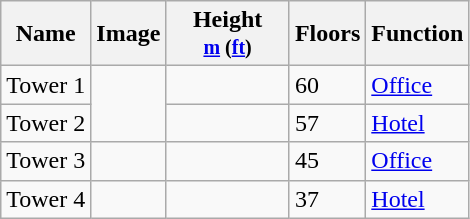<table class="wikitable sortable static-row-numbers">
<tr>
<th>Name</th>
<th>Image</th>
<th width="75px">Height<br><small><a href='#'>m</a> (<a href='#'>ft</a>)</small></th>
<th>Floors</th>
<th>Function</th>
</tr>
<tr>
<td>Tower 1</td>
<td rowspan=2></td>
<td></td>
<td>60</td>
<td><a href='#'>Office</a></td>
</tr>
<tr>
<td>Tower 2</td>
<td></td>
<td>57</td>
<td><a href='#'>Hotel</a></td>
</tr>
<tr>
<td>Tower 3</td>
<td></td>
<td></td>
<td>45</td>
<td><a href='#'>Office</a></td>
</tr>
<tr>
<td>Tower 4</td>
<td></td>
<td></td>
<td>37</td>
<td><a href='#'>Hotel</a></td>
</tr>
</table>
